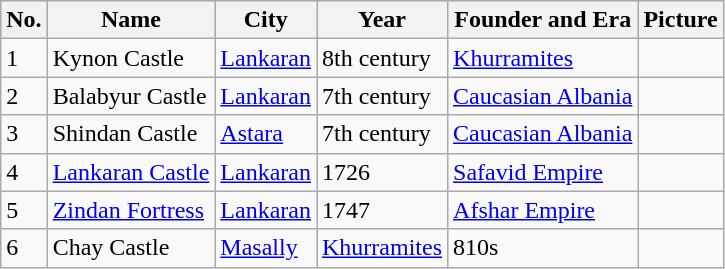<table class="sortable wikitable">
<tr style="background:#ccf;">
<th>No.</th>
<th>Name</th>
<th>City</th>
<th>Year</th>
<th>Founder and Era</th>
<th>Picture</th>
</tr>
<tr>
<td>1</td>
<td>Kynon Castle</td>
<td><a href='#'>Lankaran</a></td>
<td>8th century</td>
<td><a href='#'>Khurramites</a></td>
<td></td>
</tr>
<tr>
<td>2</td>
<td>Balabyur Castle</td>
<td><a href='#'>Lankaran</a></td>
<td>7th century</td>
<td><a href='#'>Caucasian Albania</a></td>
<td></td>
</tr>
<tr>
<td>3</td>
<td>Shindan Castle</td>
<td><a href='#'>Astara</a></td>
<td>7th century</td>
<td><a href='#'>Caucasian Albania</a></td>
<td></td>
</tr>
<tr>
<td>4</td>
<td><a href='#'>Lankaran Castle</a></td>
<td><a href='#'>Lankaran</a></td>
<td>1726</td>
<td><a href='#'>Safavid Empire</a></td>
<td></td>
</tr>
<tr>
<td>5</td>
<td><a href='#'>Zindan Fortress</a></td>
<td><a href='#'>Lankaran</a></td>
<td>1747</td>
<td><a href='#'>Afshar Empire</a></td>
<td></td>
</tr>
<tr>
<td>6</td>
<td>Chay Castle</td>
<td><a href='#'>Masally</a></td>
<td><a href='#'>Khurramites</a></td>
<td>810s</td>
<td></td>
</tr>
</table>
